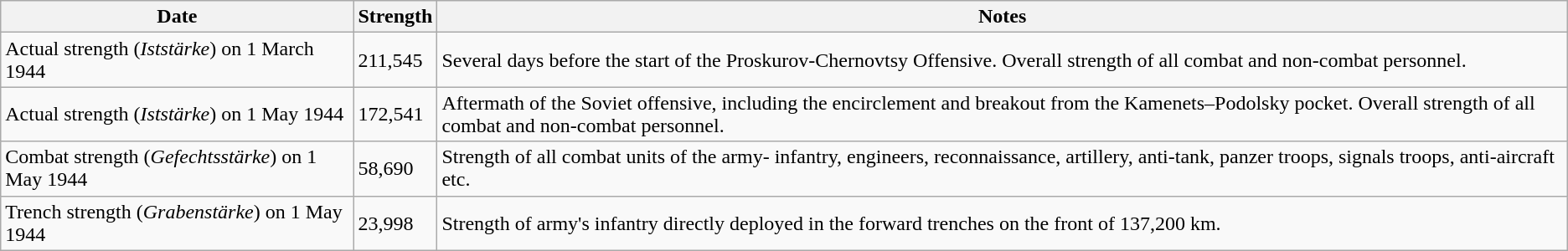<table class="wikitable">
<tr>
<th>Date</th>
<th>Strength</th>
<th>Notes</th>
</tr>
<tr>
<td>Actual strength (<em>Iststärke</em>) on 1 March 1944</td>
<td>211,545</td>
<td>Several days before the start of the Proskurov-Chernovtsy Offensive. Overall strength of all combat and non-combat personnel.</td>
</tr>
<tr>
<td>Actual strength (<em>Iststärke</em>) on 1 May 1944</td>
<td>172,541</td>
<td>Aftermath of the Soviet offensive, including the encirclement and breakout from the Kamenets–Podolsky pocket. Overall strength of all combat and non-combat personnel.</td>
</tr>
<tr>
<td>Combat strength (<em>Gefechtsstärke</em>) on 1 May 1944</td>
<td>58,690</td>
<td>Strength of all combat units of the army- infantry, engineers, reconnaissance, artillery, anti-tank, panzer troops, signals troops, anti-aircraft etc.</td>
</tr>
<tr>
<td>Trench strength (<em>Grabenstärke</em>) on 1 May 1944</td>
<td>23,998</td>
<td>Strength of army's infantry directly deployed in the forward trenches on the front of 137,200 km.</td>
</tr>
</table>
